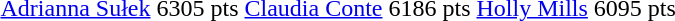<table>
<tr>
<td></td>
<td><a href='#'>Adrianna Sułek</a><br></td>
<td>6305 pts</td>
<td><a href='#'>Claudia Conte</a><br></td>
<td>6186 pts </td>
<td><a href='#'>Holly Mills</a><br></td>
<td>6095 pts</td>
</tr>
</table>
